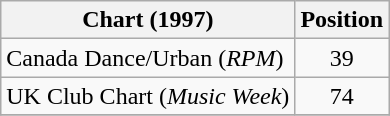<table class="wikitable sortable">
<tr>
<th>Chart (1997)</th>
<th>Position</th>
</tr>
<tr>
<td align="left">Canada Dance/Urban (<em>RPM</em>)</td>
<td align="center">39</td>
</tr>
<tr>
<td align="left">UK Club Chart (<em>Music Week</em>)</td>
<td align="center">74</td>
</tr>
<tr>
</tr>
</table>
